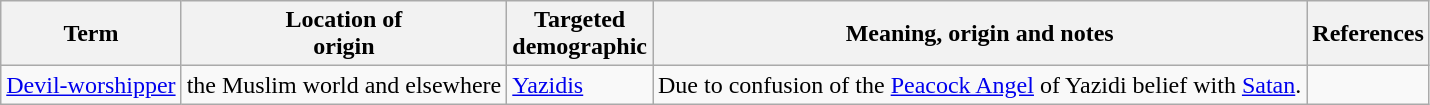<table class="wikitable">
<tr>
<th>Term</th>
<th>Location of<br>origin</th>
<th>Targeted<br>demographic</th>
<th>Meaning, origin and notes</th>
<th>References</th>
</tr>
<tr>
<td><a href='#'>Devil-worshipper</a></td>
<td>the Muslim world and elsewhere</td>
<td><a href='#'>Yazidis</a></td>
<td>Due to confusion of the <a href='#'>Peacock Angel</a> of Yazidi belief with <a href='#'>Satan</a>.</td>
<td></td>
</tr>
</table>
